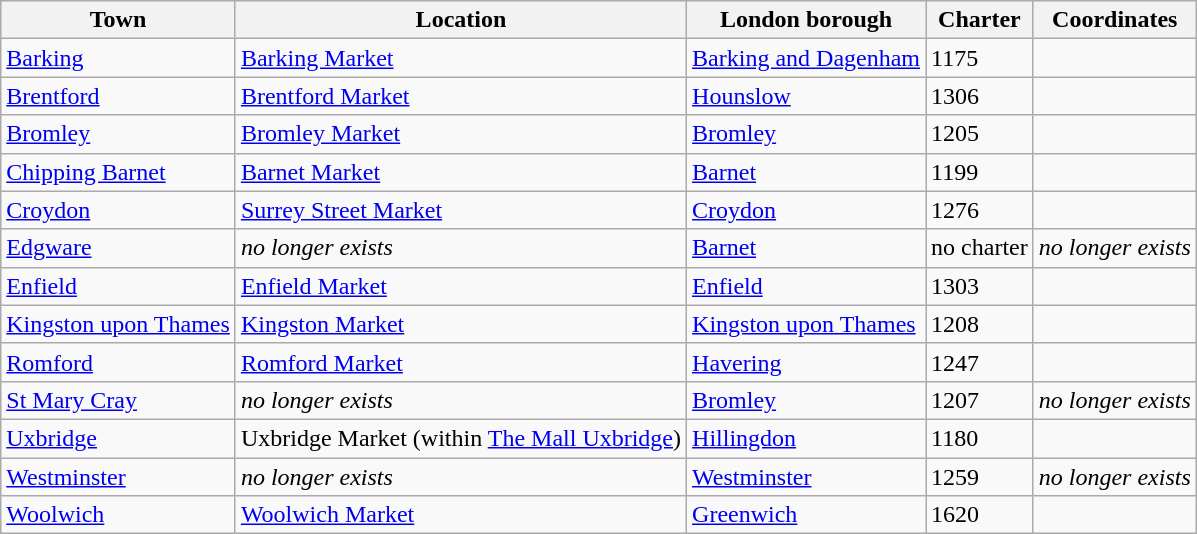<table class="wikitable sortable">
<tr>
<th>Town</th>
<th>Location</th>
<th>London borough</th>
<th>Charter</th>
<th>Coordinates</th>
</tr>
<tr>
<td><a href='#'>Barking</a></td>
<td><a href='#'>Barking Market</a></td>
<td><a href='#'>Barking and Dagenham</a></td>
<td>1175</td>
<td></td>
</tr>
<tr>
<td><a href='#'>Brentford</a></td>
<td><a href='#'>Brentford Market</a></td>
<td><a href='#'>Hounslow</a></td>
<td>1306</td>
<td></td>
</tr>
<tr>
<td><a href='#'>Bromley</a></td>
<td><a href='#'>Bromley Market</a></td>
<td><a href='#'>Bromley</a></td>
<td>1205</td>
<td></td>
</tr>
<tr>
<td><a href='#'>Chipping Barnet</a></td>
<td><a href='#'>Barnet Market</a></td>
<td><a href='#'>Barnet</a></td>
<td>1199</td>
<td></td>
</tr>
<tr>
<td><a href='#'>Croydon</a></td>
<td><a href='#'>Surrey Street Market</a></td>
<td><a href='#'>Croydon</a></td>
<td>1276</td>
<td></td>
</tr>
<tr>
<td><a href='#'>Edgware</a></td>
<td><em>no longer exists</em></td>
<td><a href='#'>Barnet</a></td>
<td>no charter</td>
<td><em>no longer exists</em></td>
</tr>
<tr>
<td><a href='#'>Enfield</a></td>
<td><a href='#'>Enfield Market</a></td>
<td><a href='#'>Enfield</a></td>
<td>1303</td>
<td></td>
</tr>
<tr>
<td><a href='#'>Kingston upon Thames</a></td>
<td><a href='#'>Kingston Market</a></td>
<td><a href='#'>Kingston upon Thames</a></td>
<td>1208</td>
<td></td>
</tr>
<tr>
<td><a href='#'>Romford</a></td>
<td><a href='#'>Romford Market</a></td>
<td><a href='#'>Havering</a></td>
<td>1247</td>
<td></td>
</tr>
<tr>
<td><a href='#'>St Mary Cray</a></td>
<td><em>no longer exists</em></td>
<td><a href='#'>Bromley</a></td>
<td>1207</td>
<td><em>no longer exists</em></td>
</tr>
<tr>
<td><a href='#'>Uxbridge</a></td>
<td>Uxbridge Market (within <a href='#'>The Mall Uxbridge</a>)</td>
<td><a href='#'>Hillingdon</a></td>
<td>1180</td>
<td></td>
</tr>
<tr>
<td><a href='#'>Westminster</a></td>
<td><em>no longer exists</em></td>
<td><a href='#'>Westminster</a></td>
<td>1259</td>
<td><em>no longer exists</em></td>
</tr>
<tr>
<td><a href='#'>Woolwich</a></td>
<td><a href='#'>Woolwich Market</a></td>
<td><a href='#'>Greenwich</a></td>
<td>1620</td>
<td></td>
</tr>
</table>
